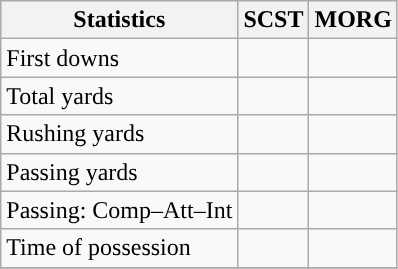<table class="wikitable" style="float: left;">
<tr>
<th>Statistics</th>
<th>SCST</th>
<th>MORG</th>
</tr>
<tr>
<td>First downs</td>
<td></td>
<td></td>
</tr>
<tr>
<td>Total yards</td>
<td></td>
<td></td>
</tr>
<tr>
<td>Rushing yards</td>
<td></td>
<td></td>
</tr>
<tr>
<td>Passing yards</td>
<td></td>
<td></td>
</tr>
<tr>
<td>Passing: Comp–Att–Int</td>
<td></td>
<td></td>
</tr>
<tr>
<td>Time of possession</td>
<td></td>
<td></td>
</tr>
<tr>
</tr>
</table>
